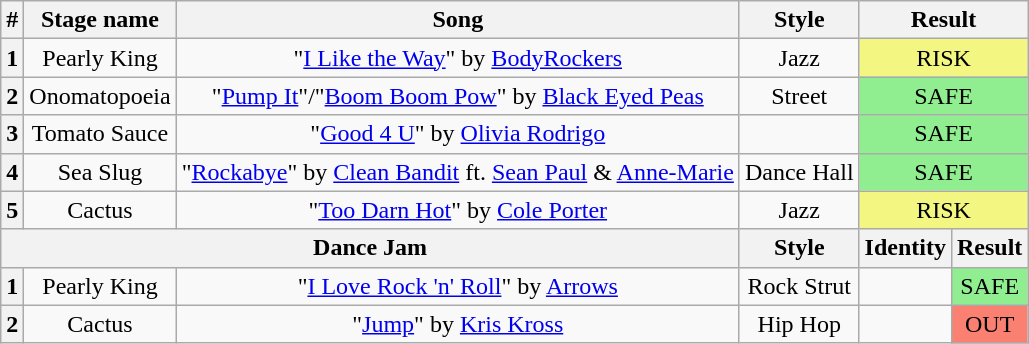<table class="wikitable plainrowheaders" style="text-align: center;">
<tr>
<th>#</th>
<th>Stage name</th>
<th>Song</th>
<th>Style</th>
<th colspan="2">Result</th>
</tr>
<tr>
<th>1</th>
<td>Pearly King</td>
<td>"<a href='#'>I Like the Way</a>" by <a href='#'>BodyRockers</a></td>
<td>Jazz</td>
<td colspan="2" bgcolor=#F3F781>RISK</td>
</tr>
<tr>
<th>2</th>
<td>Onomatopoeia</td>
<td>"<a href='#'>Pump It</a>"/"<a href='#'>Boom Boom Pow</a>" by <a href='#'>Black Eyed Peas</a></td>
<td>Street</td>
<td colspan="2" bgcolor=lightgreen>SAFE</td>
</tr>
<tr>
<th>3</th>
<td>Tomato Sauce</td>
<td>"<a href='#'>Good 4 U</a>" by <a href='#'>Olivia Rodrigo</a></td>
<td></td>
<td colspan="2" bgcolor=lightgreen>SAFE</td>
</tr>
<tr>
<th>4</th>
<td>Sea Slug</td>
<td>"<a href='#'>Rockabye</a>" by <a href='#'>Clean Bandit</a> ft. <a href='#'>Sean Paul</a> & <a href='#'>Anne-Marie</a></td>
<td>Dance Hall</td>
<td colspan="2" bgcolor=lightgreen>SAFE</td>
</tr>
<tr>
<th>5</th>
<td>Cactus</td>
<td>"<a href='#'>Too Darn Hot</a>" by <a href='#'>Cole Porter</a></td>
<td>Jazz</td>
<td colspan="2" bgcolor=#F3F781>RISK</td>
</tr>
<tr>
<th colspan="3">Dance Jam</th>
<th>Style</th>
<th>Identity</th>
<th>Result</th>
</tr>
<tr>
<th>1</th>
<td>Pearly King</td>
<td>"<a href='#'>I Love Rock 'n' Roll</a>" by <a href='#'>Arrows</a></td>
<td>Rock Strut</td>
<td></td>
<td bgcolor=lightgreen>SAFE</td>
</tr>
<tr>
<th>2</th>
<td>Cactus</td>
<td>"<a href='#'>Jump</a>" by <a href='#'>Kris Kross</a></td>
<td>Hip Hop</td>
<td></td>
<td bgcolor=salmon>OUT</td>
</tr>
</table>
